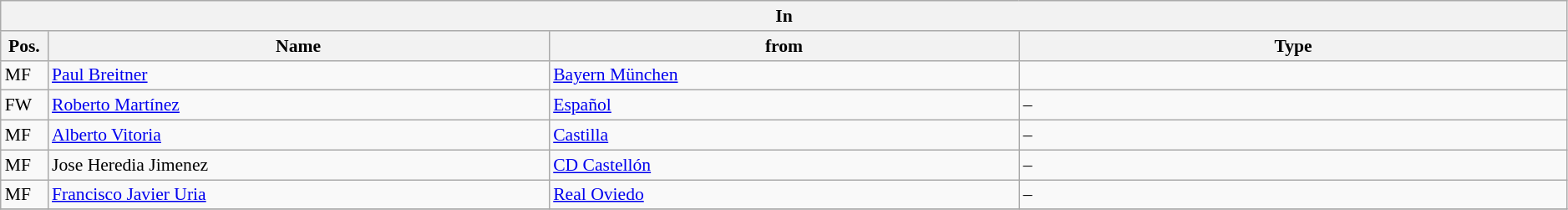<table class="wikitable" style="font-size:90%;width:99%;">
<tr>
<th colspan="4">In</th>
</tr>
<tr>
<th width=3%>Pos.</th>
<th width=32%>Name</th>
<th width=30%>from</th>
<th width=35%>Type</th>
</tr>
<tr>
<td>MF</td>
<td><a href='#'>Paul Breitner</a></td>
<td><a href='#'>Bayern München</a></td>
<td></td>
</tr>
<tr>
<td>FW</td>
<td><a href='#'>Roberto Martínez</a></td>
<td><a href='#'>Español</a></td>
<td>–</td>
</tr>
<tr>
<td>MF</td>
<td><a href='#'>Alberto Vitoria</a></td>
<td><a href='#'>Castilla</a></td>
<td>–</td>
</tr>
<tr>
<td>MF</td>
<td>Jose Heredia Jimenez</td>
<td><a href='#'>CD Castellón</a></td>
<td>–</td>
</tr>
<tr>
<td>MF</td>
<td><a href='#'>Francisco Javier Uria</a></td>
<td><a href='#'>Real Oviedo</a></td>
<td>–</td>
</tr>
<tr>
</tr>
</table>
